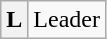<table class="wikitable">
<tr>
<th><strong>L</strong></th>
<td>Leader</td>
</tr>
</table>
